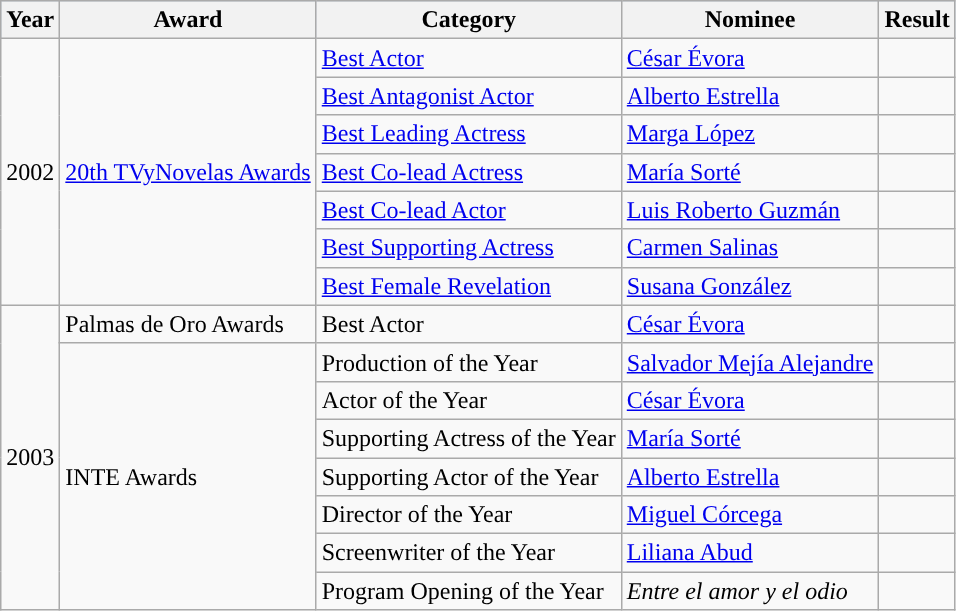<table class="wikitable">
<tr style="background:#b0c4de;">
<th>Year</th>
<th>Award</th>
<th>Category</th>
<th>Nominee</th>
<th>Result</th>
</tr>
<tr>
<td rowspan=7>2002</td>
<td rowspan=7><a href='#'>20th TVyNovelas Awards</a></td>
<td><a href='#'>Best Actor</a></td>
<td><a href='#'>César Évora</a></td>
<td></td>
</tr>
<tr>
<td><a href='#'>Best Antagonist Actor</a></td>
<td><a href='#'>Alberto Estrella</a></td>
<td></td>
</tr>
<tr>
<td><a href='#'>Best Leading Actress</a></td>
<td><a href='#'>Marga López</a></td>
<td></td>
</tr>
<tr>
<td><a href='#'>Best Co-lead Actress</a></td>
<td><a href='#'>María Sorté</a></td>
<td></td>
</tr>
<tr>
<td><a href='#'>Best Co-lead Actor</a></td>
<td><a href='#'>Luis Roberto Guzmán</a></td>
<td></td>
</tr>
<tr>
<td><a href='#'>Best Supporting Actress</a></td>
<td><a href='#'>Carmen Salinas</a></td>
<td></td>
</tr>
<tr>
<td><a href='#'>Best Female Revelation</a></td>
<td><a href='#'>Susana González</a></td>
<td></td>
</tr>
<tr>
<td rowspan=8>2003</td>
<td>Palmas de Oro Awards</td>
<td>Best Actor</td>
<td><a href='#'>César Évora</a></td>
<td></td>
</tr>
<tr>
<td rowspan=7>INTE Awards</td>
<td>Production of the Year</td>
<td><a href='#'>Salvador Mejía Alejandre</a></td>
<td></td>
</tr>
<tr>
<td>Actor of the Year</td>
<td><a href='#'>César Évora</a></td>
<td></td>
</tr>
<tr>
<td>Supporting Actress of the Year</td>
<td><a href='#'>María Sorté</a></td>
<td></td>
</tr>
<tr>
<td>Supporting  Actor of the Year</td>
<td><a href='#'>Alberto Estrella</a></td>
<td></td>
</tr>
<tr>
<td>Director of the Year</td>
<td><a href='#'>Miguel Córcega</a></td>
<td></td>
</tr>
<tr>
<td>Screenwriter of the Year</td>
<td><a href='#'>Liliana Abud</a></td>
<td></td>
</tr>
<tr>
<td>Program Opening of the Year</td>
<td><em>Entre el amor y el odio</em></td>
<td></td>
</tr>
</table>
